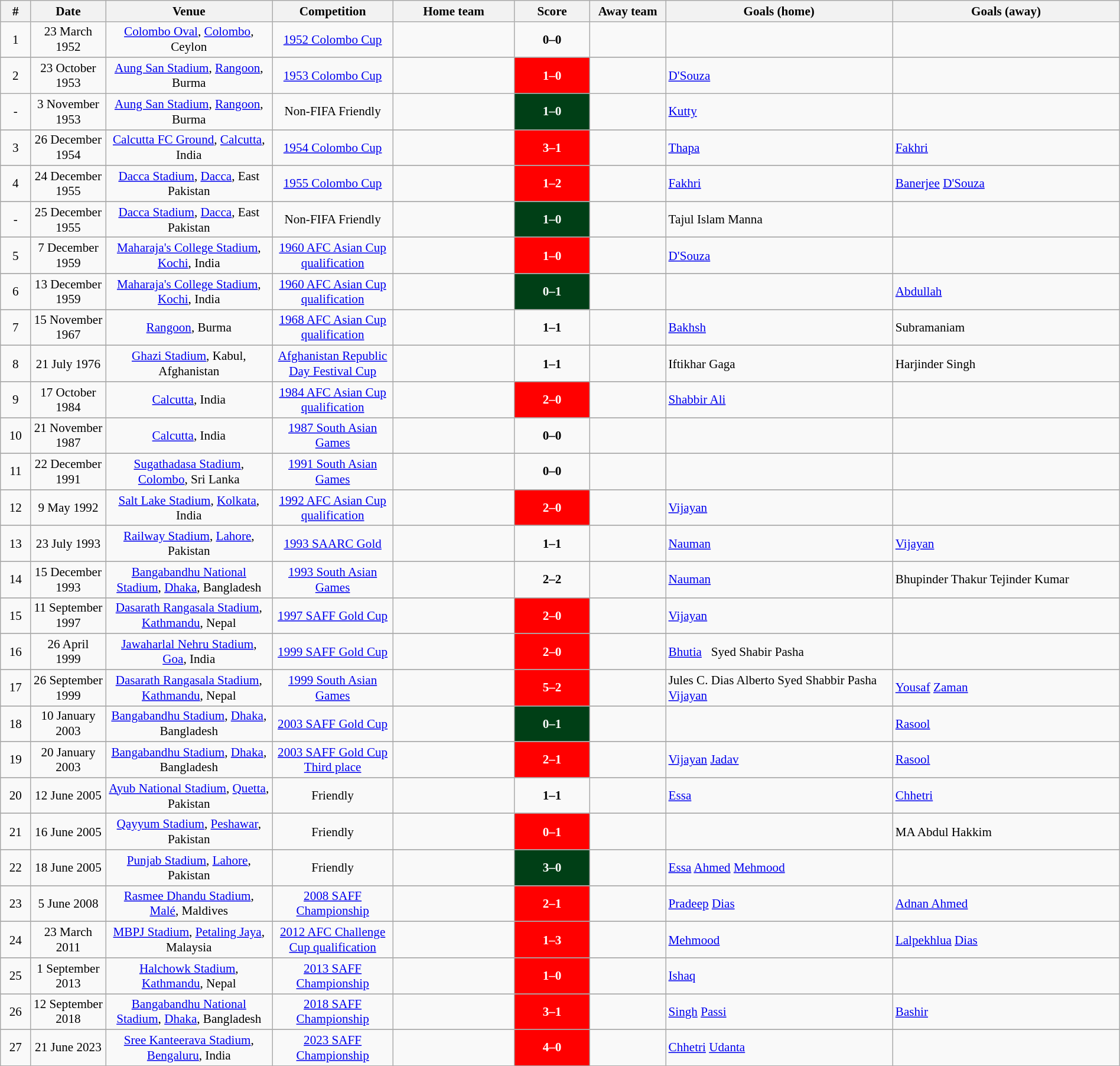<table class="wikitable collapsible collapsed" style="width:100%; margin:0 left; font-size:88%">
<tr>
<th width="2%">#</th>
<th class="unsortable" style="width:4%;">Date</th>
<th style="width:11%;">Venue</th>
<th style="width:8%;">Competition</th>
<th style="width:8%;">Home team</th>
<th style="width:5%;">Score</th>
<th style="width:5%;">Away team</th>
<th style="width:15%;">Goals (home)</th>
<th style="width:15%;">Goals (away)</th>
</tr>
<tr style="text-align:center;">
<td>1</td>
<td>23 March 1952</td>
<td><a href='#'>Colombo Oval</a>, <a href='#'>Colombo</a>, Ceylon</td>
<td><a href='#'>1952 Colombo Cup</a></td>
<td></td>
<td style="color:#000000; background:#C0C0CO;"><strong>0–0</strong></td>
<td></td>
<td align="left"></td>
<td align="left"></td>
</tr>
<tr style="text-align:center;">
</tr>
<tr style="text-align:center;">
<td>2</td>
<td>23 October 1953</td>
<td><a href='#'>Aung San Stadium</a>, <a href='#'>Rangoon</a>, Burma</td>
<td><a href='#'>1953 Colombo Cup</a></td>
<td></td>
<td style="color:#fff; background:#FF0000;"><strong>1–0</strong></td>
<td></td>
<td align="left"><a href='#'>D'Souza</a> </td>
<td align="left"></td>
</tr>
<tr style="text-align:center;">
<td>-</td>
<td>3 November 1953</td>
<td><a href='#'>Aung San Stadium</a>, <a href='#'>Rangoon</a>, Burma</td>
<td>Non-FIFA Friendly</td>
<td></td>
<td style="color:#fff; background:#003F16;"><strong>1–0</strong></td>
<td></td>
<td align="left"><a href='#'>Kutty</a> </td>
<td align="left"></td>
</tr>
<tr>
</tr>
<tr style="text-align:center;">
<td>3</td>
<td>26 December 1954</td>
<td><a href='#'>Calcutta FC Ground</a>, <a href='#'>Calcutta</a>, India</td>
<td><a href='#'>1954 Colombo Cup</a></td>
<td></td>
<td style="color:#fff; background:#FF0000;"><strong>3–1</strong></td>
<td></td>
<td align="left"><a href='#'>Thapa</a>   </td>
<td align="left"><a href='#'>Fakhri</a> </td>
</tr>
<tr>
</tr>
<tr style="text-align:center;">
<td>4</td>
<td>24 December 1955</td>
<td><a href='#'>Dacca Stadium</a>, <a href='#'>Dacca</a>, East Pakistan</td>
<td><a href='#'>1955 Colombo Cup</a></td>
<td></td>
<td style="color:#fff; background:#FF0000;"><strong>1–2</strong></td>
<td></td>
<td align="left"><a href='#'>Fakhri</a> </td>
<td align="left"><a href='#'>Banerjee</a>  <a href='#'>D'Souza</a> </td>
</tr>
<tr>
</tr>
<tr style="text-align:center;">
<td>-</td>
<td>25 December 1955</td>
<td><a href='#'>Dacca Stadium</a>, <a href='#'>Dacca</a>, East Pakistan</td>
<td>Non-FIFA Friendly</td>
<td></td>
<td style="color:#fff; background:#003F16;"><strong>1–0</strong></td>
<td></td>
<td align="left">Tajul Islam Manna </td>
<td align="left"></td>
</tr>
<tr>
</tr>
<tr style="text-align:center;">
<td>5</td>
<td>7 December 1959</td>
<td><a href='#'>Maharaja's College Stadium</a>, <a href='#'>Kochi</a>, India</td>
<td><a href='#'>1960 AFC Asian Cup qualification</a></td>
<td></td>
<td style="color:#fff; background:#FF0000;"><strong>1–0</strong></td>
<td></td>
<td align="left"><a href='#'>D'Souza</a> </td>
<td align="left"></td>
</tr>
<tr>
</tr>
<tr style="text-align:center;">
<td>6</td>
<td>13 December 1959</td>
<td><a href='#'>Maharaja's College Stadium</a>, <a href='#'>Kochi</a>, India</td>
<td><a href='#'>1960 AFC Asian Cup qualification</a></td>
<td></td>
<td style="color:#fff; background:#003F16;"><strong>0–1</strong></td>
<td></td>
<td align="left"></td>
<td align="left"><a href='#'>Abdullah</a> </td>
</tr>
<tr>
</tr>
<tr style="text-align:center;">
<td>7</td>
<td>15 November 1967</td>
<td><a href='#'>Rangoon</a>, Burma</td>
<td><a href='#'>1968 AFC Asian Cup qualification</a></td>
<td></td>
<td style="color:#000000; background:#C0C0CO;"><strong>1–1</strong></td>
<td></td>
<td align="left"><a href='#'>Bakhsh</a> </td>
<td align="left">Subramaniam </td>
</tr>
<tr>
</tr>
<tr style="text-align:center;">
<td>8</td>
<td>21 July 1976</td>
<td><a href='#'>Ghazi Stadium</a>, Kabul, Afghanistan</td>
<td><a href='#'>Afghanistan Republic Day Festival Cup</a></td>
<td></td>
<td style="color:#000000; background:#C0C0CO;"><strong>1–1</strong></td>
<td></td>
<td align="left">Iftikhar Gaga </td>
<td align="left">Harjinder Singh </td>
</tr>
<tr>
</tr>
<tr style="text-align:center;">
<td>9</td>
<td>17 October 1984</td>
<td><a href='#'>Calcutta</a>, India</td>
<td><a href='#'>1984 AFC Asian Cup qualification</a></td>
<td></td>
<td style="color:#fff; background:#FF0000;"><strong>2–0</strong></td>
<td></td>
<td align="left"><a href='#'>Shabbir Ali</a> </td>
<td align="left"></td>
</tr>
<tr>
</tr>
<tr style="text-align:center;">
<td>10</td>
<td>21 November 1987</td>
<td><a href='#'>Calcutta</a>, India</td>
<td><a href='#'>1987 South Asian Games</a></td>
<td></td>
<td style="color:#000000; background:#C0C0CO;"><strong>0–0</strong></td>
<td></td>
<td align="left"></td>
<td align="left"></td>
</tr>
<tr>
</tr>
<tr style="text-align:center;">
<td>11</td>
<td>22 December 1991</td>
<td><a href='#'>Sugathadasa Stadium</a>, <a href='#'>Colombo</a>, Sri Lanka</td>
<td><a href='#'>1991 South Asian Games</a></td>
<td></td>
<td style="color:#000000; background:#C0C0CO;"><strong>0–0</strong></td>
<td></td>
<td align="left"></td>
<td align="left"></td>
</tr>
<tr>
</tr>
<tr style="text-align:center;">
<td>12</td>
<td>9 May 1992</td>
<td><a href='#'>Salt Lake Stadium</a>, <a href='#'>Kolkata</a>, India</td>
<td><a href='#'>1992 AFC Asian Cup qualification</a></td>
<td></td>
<td style="color:#fff; background:#FF0000;"><strong>2–0</strong></td>
<td></td>
<td align="left"><a href='#'>Vijayan</a> </td>
<td align="left"></td>
</tr>
<tr>
</tr>
<tr style="text-align:center;">
<td>13</td>
<td>23 July 1993</td>
<td><a href='#'>Railway Stadium</a>, <a href='#'>Lahore</a>, Pakistan</td>
<td><a href='#'>1993 SAARC Gold</a></td>
<td></td>
<td style="color:#000000; background:#C0C0CO;"><strong>1–1</strong></td>
<td></td>
<td align="left"><a href='#'>Nauman</a> </td>
<td align="left"><a href='#'>Vijayan</a> </td>
</tr>
<tr>
</tr>
<tr style="text-align:center;">
<td>14</td>
<td>15 December 1993</td>
<td><a href='#'>Bangabandhu National Stadium</a>, <a href='#'>Dhaka</a>, Bangladesh</td>
<td><a href='#'>1993 South Asian Games</a></td>
<td></td>
<td style="color:#000000; background:#C0C0CO;"><strong>2–2</strong></td>
<td></td>
<td align="left"><a href='#'>Nauman</a>  </td>
<td align="left">Bhupinder Thakur  Tejinder Kumar </td>
</tr>
<tr>
</tr>
<tr style="text-align:center;">
<td>15</td>
<td>11 September 1997</td>
<td><a href='#'>Dasarath Rangasala Stadium</a>, <a href='#'>Kathmandu</a>, Nepal</td>
<td><a href='#'>1997 SAFF Gold Cup</a></td>
<td></td>
<td style="color:#fff; background:#FF0000;"><strong>2–0</strong></td>
<td></td>
<td align="left"><a href='#'>Vijayan</a> </td>
<td align="left"></td>
</tr>
<tr>
</tr>
<tr style="text-align:center;">
<td>16</td>
<td>26 April 1999</td>
<td><a href='#'>Jawaharlal Nehru Stadium</a>, <a href='#'>Goa</a>, India</td>
<td><a href='#'>1999 SAFF Gold Cup</a></td>
<td></td>
<td style="color:#fff; background:#FF0000;"><strong>2–0</strong></td>
<td></td>
<td align="left"><a href='#'>Bhutia</a>   Syed Shabir Pasha </td>
<td align="left"></td>
</tr>
<tr>
</tr>
<tr style="text-align:center;">
<td>17</td>
<td>26 September 1999</td>
<td><a href='#'>Dasarath Rangasala Stadium</a>, <a href='#'>Kathmandu</a>, Nepal</td>
<td><a href='#'>1999 South Asian Games</a></td>
<td></td>
<td style="color:#fff; background:#FF0000;"><strong>5–2</strong></td>
<td></td>
<td align="left">Jules C. Dias Alberto  Syed Shabbir Pasha <a href='#'>Vijayan</a> </td>
<td align="left"><a href='#'>Yousaf</a>  <a href='#'>Zaman</a> </td>
</tr>
<tr>
</tr>
<tr style="text-align:center;">
<td>18</td>
<td>10 January 2003</td>
<td><a href='#'>Bangabandhu Stadium</a>, <a href='#'>Dhaka</a>, Bangladesh</td>
<td><a href='#'>2003 SAFF Gold Cup</a></td>
<td></td>
<td style="color:#fff; background:#003F16;"><strong>0–1</strong></td>
<td></td>
<td align="left"></td>
<td align="left"><a href='#'>Rasool</a> </td>
</tr>
<tr>
</tr>
<tr style="text-align:center;">
<td>19</td>
<td>20 January 2003</td>
<td><a href='#'>Bangabandhu Stadium</a>, <a href='#'>Dhaka</a>, Bangladesh</td>
<td><a href='#'>2003 SAFF Gold Cup Third place</a></td>
<td></td>
<td style="color:#fff; background:#FF0000;"><strong>2–1</strong></td>
<td></td>
<td align="left"><a href='#'>Vijayan</a>  <a href='#'>Jadav</a> </td>
<td align="left"><a href='#'>Rasool</a> </td>
</tr>
<tr>
</tr>
<tr style="text-align:center;">
<td>20</td>
<td>12 June 2005</td>
<td><a href='#'>Ayub National Stadium</a>, <a href='#'>Quetta</a>, Pakistan</td>
<td>Friendly</td>
<td></td>
<td style="color:#000000; background:#C0C0CO;"><strong>1–1</strong></td>
<td></td>
<td align="left"><a href='#'>Essa</a> </td>
<td align="left"><a href='#'>Chhetri</a> </td>
</tr>
<tr>
</tr>
<tr style="text-align:center;">
<td>21</td>
<td>16 June 2005</td>
<td><a href='#'>Qayyum Stadium</a>, <a href='#'>Peshawar</a>, Pakistan</td>
<td>Friendly</td>
<td></td>
<td style="color:#fff; background:#FF0000;"><strong>0–1</strong></td>
<td></td>
<td align="left"></td>
<td align="left">MA Abdul Hakkim </td>
</tr>
<tr>
</tr>
<tr style="text-align:center;">
<td>22</td>
<td>18 June 2005</td>
<td><a href='#'>Punjab Stadium</a>, <a href='#'>Lahore</a>, Pakistan</td>
<td>Friendly</td>
<td></td>
<td style="color:#fff; background:#003F16;"><strong>3–0</strong></td>
<td></td>
<td align="left"><a href='#'>Essa</a>  <a href='#'>Ahmed</a>  <a href='#'>Mehmood</a> </td>
<td align="left"></td>
</tr>
<tr>
</tr>
<tr style="text-align:center;">
<td>23</td>
<td>5 June 2008</td>
<td><a href='#'>Rasmee Dhandu Stadium</a>, <a href='#'>Malé</a>, Maldives</td>
<td><a href='#'>2008 SAFF Championship</a></td>
<td></td>
<td style="color:#fff; background:#FF0000;"><strong>2–1</strong></td>
<td></td>
<td align="left"><a href='#'>Pradeep</a>  <a href='#'>Dias</a> </td>
<td align="left"><a href='#'>Adnan Ahmed</a> </td>
</tr>
<tr>
</tr>
<tr style="text-align:center;">
<td>24</td>
<td>23 March 2011</td>
<td><a href='#'>MBPJ Stadium</a>, <a href='#'>Petaling Jaya</a>, Malaysia</td>
<td><a href='#'>2012 AFC Challenge Cup qualification</a></td>
<td></td>
<td style="color:#fff; background:#FF0000;"><strong>1–3</strong></td>
<td></td>
<td align="left"><a href='#'>Mehmood</a> </td>
<td align="left"><a href='#'>Lalpekhlua</a>  <a href='#'>Dias</a> </td>
</tr>
<tr>
</tr>
<tr style="text-align:center;">
<td>25</td>
<td>1 September 2013</td>
<td><a href='#'>Halchowk Stadium</a>, <a href='#'>Kathmandu</a>, Nepal</td>
<td><a href='#'>2013 SAFF Championship</a></td>
<td></td>
<td style="color:#fff; background:#FF0000;"><strong>1–0</strong></td>
<td></td>
<td align="left"><a href='#'>Ishaq</a> </td>
<td align="left"></td>
</tr>
<tr>
</tr>
<tr style="text-align:center;">
<td>26</td>
<td>12 September 2018</td>
<td><a href='#'>Bangabandhu National Stadium</a>, <a href='#'>Dhaka</a>, Bangladesh</td>
<td><a href='#'>2018 SAFF Championship</a></td>
<td></td>
<td style="color:#fff; background:#FF0000;"><strong>3–1</strong></td>
<td></td>
<td align="left"><a href='#'>Singh</a>  <a href='#'>Passi</a> </td>
<td align="left"><a href='#'>Bashir</a> </td>
</tr>
<tr>
</tr>
<tr style="text-align:center;">
<td>27</td>
<td>21 June 2023</td>
<td><a href='#'>Sree Kanteerava Stadium</a>, <a href='#'>Bengaluru</a>, India</td>
<td><a href='#'>2023 SAFF Championship</a></td>
<td></td>
<td style="color:#fff; background:#FF0000;"><strong>4–0</strong></td>
<td></td>
<td align="left"><a href='#'>Chhetri</a>  <a href='#'>Udanta</a> </td>
<td align="left"></td>
</tr>
</table>
